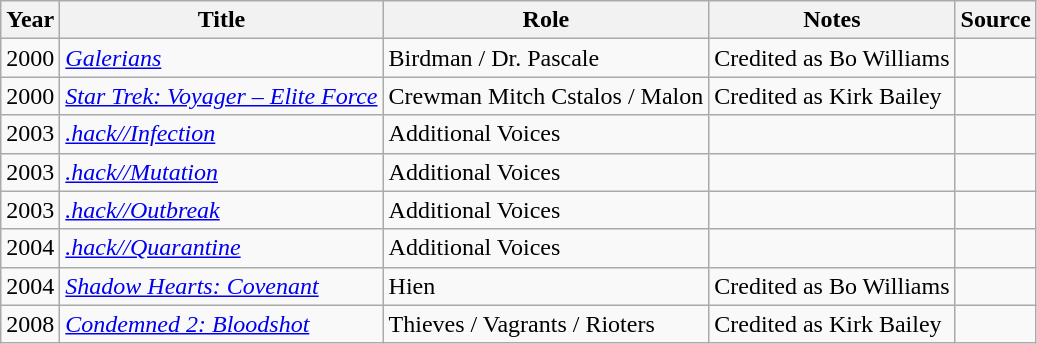<table class="wikitable sortable">
<tr>
<th>Year</th>
<th>Title</th>
<th>Role</th>
<th class="unsortable">Notes</th>
<th class="unsortable">Source</th>
</tr>
<tr>
<td>2000</td>
<td><em><a href='#'>Galerians</a></em></td>
<td>Birdman / Dr. Pascale</td>
<td>Credited as Bo Williams</td>
<td></td>
</tr>
<tr>
<td>2000</td>
<td><em><a href='#'>Star Trek: Voyager – Elite Force</a></em></td>
<td>Crewman Mitch Cstalos / Malon</td>
<td>Credited as Kirk Bailey</td>
<td></td>
</tr>
<tr>
<td>2003</td>
<td><em><a href='#'>.hack//Infection</a></em></td>
<td>Additional Voices</td>
<td></td>
<td></td>
</tr>
<tr>
<td>2003</td>
<td><em><a href='#'>.hack//Mutation</a></em></td>
<td>Additional Voices</td>
<td></td>
<td></td>
</tr>
<tr>
<td>2003</td>
<td><em><a href='#'>.hack//Outbreak</a></em></td>
<td>Additional Voices</td>
<td></td>
<td></td>
</tr>
<tr>
<td>2004</td>
<td><em><a href='#'>.hack//Quarantine</a></em></td>
<td>Additional Voices</td>
<td></td>
<td></td>
</tr>
<tr>
<td>2004</td>
<td><em><a href='#'>Shadow Hearts: Covenant</a></em></td>
<td>Hien</td>
<td>Credited as Bo Williams</td>
<td></td>
</tr>
<tr>
<td>2008</td>
<td><em><a href='#'>Condemned 2: Bloodshot</a></em></td>
<td>Thieves / Vagrants / Rioters</td>
<td>Credited as Kirk Bailey</td>
<td></td>
</tr>
</table>
